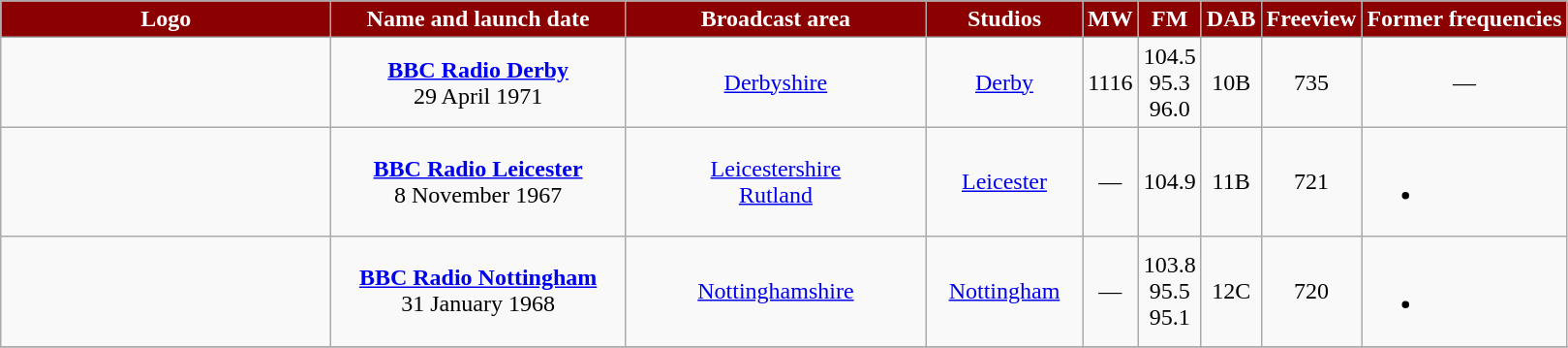<table class="wikitable" style="text-align: center;">
<tr>
<th style="color:white; background-color: #8B0000" width="220pt">Logo</th>
<th style="color:white; background-color: #8B0000" width="195pt">Name and launch date</th>
<th style="color:white; background-color: #8B0000" width="200pt">Broadcast area</th>
<th style="color:white; background-color: #8B0000" width="100pt">Studios</th>
<th style="color:white; background-color: #8B0000">MW<br></th>
<th style="color:white; background-color: #8B0000">FM<br></th>
<th style="color:white; background-color: #8B0000">DAB</th>
<th style="color:white; background-color: #8B0000">Freeview</th>
<th style="color:white; background-color: #8B0000">Former frequencies</th>
</tr>
<tr>
<td></td>
<td><strong><a href='#'>BBC Radio Derby</a></strong><br>29 April 1971</td>
<td><a href='#'>Derbyshire</a><br></td>
<td><a href='#'>Derby</a></td>
<td>1116</td>
<td>104.5<br>95.3<br>96.0</td>
<td>10B</td>
<td>735</td>
<td>—</td>
</tr>
<tr>
<td></td>
<td><strong><a href='#'>BBC Radio Leicester</a></strong><br>8 November 1967</td>
<td><a href='#'>Leicestershire</a><br><a href='#'>Rutland</a></td>
<td><a href='#'>Leicester</a></td>
<td>—</td>
<td>104.9</td>
<td>11B</td>
<td>721</td>
<td><br><ul><li></li></ul></td>
</tr>
<tr>
<td></td>
<td><strong><a href='#'>BBC Radio Nottingham</a></strong><br>31 January 1968</td>
<td><a href='#'>Nottinghamshire</a></td>
<td><a href='#'>Nottingham</a></td>
<td>—</td>
<td>103.8<br>95.5<br>95.1</td>
<td>12C</td>
<td>720</td>
<td><br><ul><li></li></ul></td>
</tr>
<tr>
</tr>
</table>
